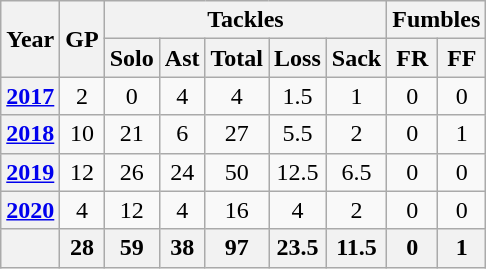<table class="wikitable" style="text-align:center;">
<tr>
<th rowspan="2">Year</th>
<th rowspan="2">GP</th>
<th colspan="5">Tackles</th>
<th colspan="2">Fumbles</th>
</tr>
<tr>
<th>Solo</th>
<th>Ast</th>
<th>Total</th>
<th>Loss</th>
<th>Sack</th>
<th>FR</th>
<th>FF</th>
</tr>
<tr>
<th><a href='#'>2017</a></th>
<td>2</td>
<td>0</td>
<td>4</td>
<td>4</td>
<td>1.5</td>
<td>1</td>
<td>0</td>
<td>0</td>
</tr>
<tr>
<th><a href='#'>2018</a></th>
<td>10</td>
<td>21</td>
<td>6</td>
<td>27</td>
<td>5.5</td>
<td>2</td>
<td>0</td>
<td>1</td>
</tr>
<tr>
<th><a href='#'>2019</a></th>
<td>12</td>
<td>26</td>
<td>24</td>
<td>50</td>
<td>12.5</td>
<td>6.5</td>
<td>0</td>
<td>0</td>
</tr>
<tr>
<th><a href='#'>2020</a></th>
<td>4</td>
<td>12</td>
<td>4</td>
<td>16</td>
<td>4</td>
<td>2</td>
<td>0</td>
<td>0</td>
</tr>
<tr>
<th></th>
<th>28</th>
<th>59</th>
<th>38</th>
<th>97</th>
<th>23.5</th>
<th>11.5</th>
<th>0</th>
<th>1</th>
</tr>
</table>
